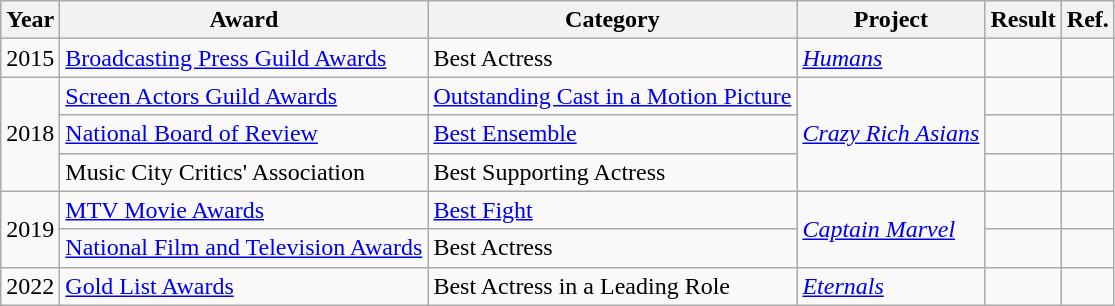<table class="wikitable unsortable">
<tr>
<th>Year</th>
<th>Award</th>
<th>Category</th>
<th>Project</th>
<th>Result</th>
<th>Ref.</th>
</tr>
<tr>
<td>2015</td>
<td><a href='#'>Broadcasting Press Guild Awards</a></td>
<td>Best Actress</td>
<td><em><a href='#'>Humans</a></em></td>
<td></td>
<td></td>
</tr>
<tr>
<td rowspan="3">2018</td>
<td><a href='#'>Screen Actors Guild Awards</a></td>
<td><a href='#'>Outstanding Cast in a Motion Picture</a></td>
<td rowspan=3><em><a href='#'>Crazy Rich Asians</a></em></td>
<td></td>
<td style="text-align:center;"></td>
</tr>
<tr>
<td><a href='#'>National Board of Review</a></td>
<td><a href='#'>Best Ensemble</a></td>
<td></td>
<td></td>
</tr>
<tr>
<td>Music City Critics' Association</td>
<td>Best Supporting Actress</td>
<td></td>
<td></td>
</tr>
<tr>
<td rowspan="2">2019</td>
<td><a href='#'>MTV Movie Awards</a></td>
<td><a href='#'>Best Fight</a></td>
<td rowspan=2><em><a href='#'>Captain Marvel</a></em></td>
<td></td>
<td style="text-align:center;"></td>
</tr>
<tr>
<td><a href='#'>National Film and Television Awards</a></td>
<td>Best Actress</td>
<td></td>
<td></td>
</tr>
<tr>
<td>2022</td>
<td><a href='#'>Gold List Awards</a></td>
<td>Best Actress in a Leading Role</td>
<td><em><a href='#'>Eternals</a></em></td>
<td></td>
<td style="text-align:center;"></td>
</tr>
</table>
